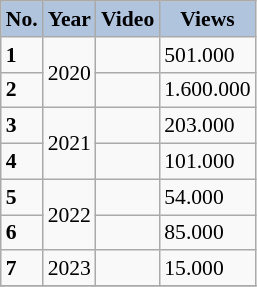<table class="wikitable" style="font-size: 90%;">
<tr>
<th style="background:#B0C4DE;">No.</th>
<th style="background:#B0C4DE;">Year</th>
<th style="background:#B0C4DE;">Video</th>
<th style="background:#B0C4DE;">Views</th>
</tr>
<tr>
<td><strong>1</strong></td>
<td rowspan="2">2020</td>
<td></td>
<td>501.000</td>
</tr>
<tr>
<td><strong>2</strong></td>
<td></td>
<td>1.600.000</td>
</tr>
<tr>
<td><strong>3</strong></td>
<td rowspan="2">2021</td>
<td></td>
<td>203.000</td>
</tr>
<tr>
<td><strong>4</strong></td>
<td></td>
<td>101.000</td>
</tr>
<tr>
<td><strong>5</strong></td>
<td rowspan="2">2022</td>
<td></td>
<td>54.000</td>
</tr>
<tr>
<td><strong>6</strong></td>
<td></td>
<td>85.000</td>
</tr>
<tr>
<td><strong>7</strong></td>
<td>2023</td>
<td></td>
<td>15.000</td>
</tr>
<tr>
</tr>
</table>
